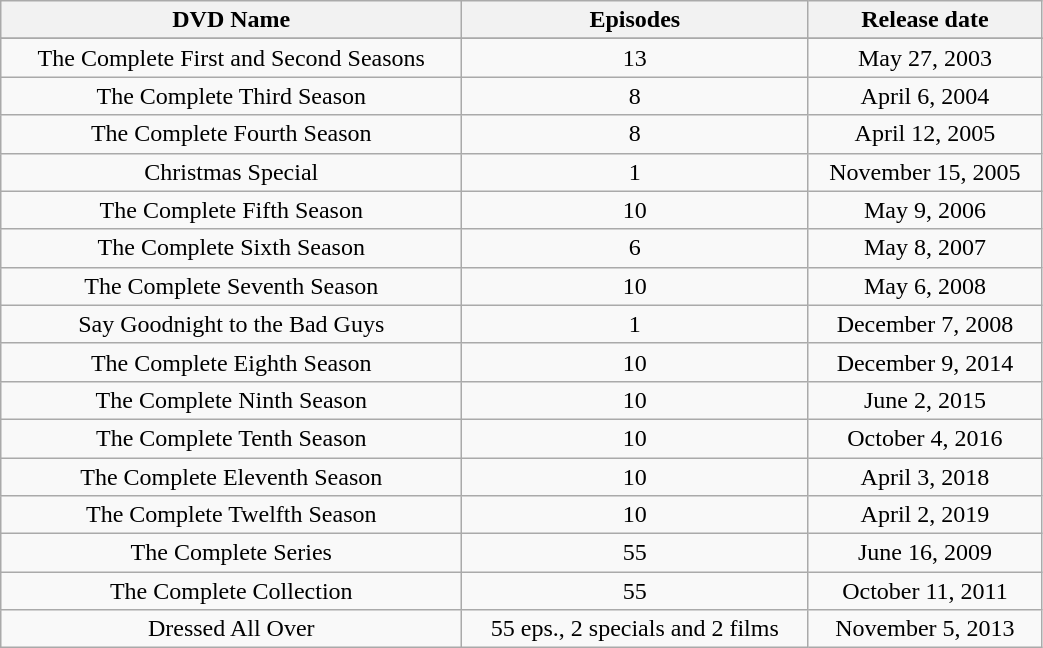<table class="wikitable" style="width: 55%; text-align: center;">
<tr>
<th>DVD Name</th>
<th>Episodes</th>
<th>Release date</th>
</tr>
<tr>
</tr>
<tr>
<td>The Complete First and Second Seasons</td>
<td>13</td>
<td>May 27, 2003</td>
</tr>
<tr>
<td>The Complete Third Season</td>
<td>8</td>
<td>April 6, 2004</td>
</tr>
<tr>
<td>The Complete Fourth Season</td>
<td>8</td>
<td>April 12, 2005</td>
</tr>
<tr>
<td>Christmas Special</td>
<td>1</td>
<td>November 15, 2005</td>
</tr>
<tr>
<td>The Complete Fifth Season</td>
<td>10</td>
<td>May 9, 2006</td>
</tr>
<tr>
<td>The Complete Sixth Season</td>
<td>6</td>
<td>May 8, 2007</td>
</tr>
<tr>
<td>The Complete Seventh Season</td>
<td>10</td>
<td>May 6, 2008</td>
</tr>
<tr>
<td>Say Goodnight to the Bad Guys</td>
<td>1</td>
<td>December 7, 2008</td>
</tr>
<tr>
<td>The Complete Eighth Season</td>
<td>10</td>
<td>December 9, 2014</td>
</tr>
<tr>
<td>The Complete Ninth Season</td>
<td>10</td>
<td>June 2, 2015</td>
</tr>
<tr>
<td>The Complete Tenth Season</td>
<td>10</td>
<td>October 4, 2016</td>
</tr>
<tr>
<td>The Complete Eleventh Season</td>
<td>10</td>
<td>April 3, 2018</td>
</tr>
<tr>
<td>The Complete Twelfth Season</td>
<td>10</td>
<td>April 2, 2019</td>
</tr>
<tr>
<td>The Complete Series</td>
<td>55</td>
<td>June 16, 2009</td>
</tr>
<tr>
<td>The Complete Collection</td>
<td>55</td>
<td>October 11, 2011</td>
</tr>
<tr>
<td>Dressed All Over </td>
<td>55 eps., 2 specials and 2 films</td>
<td>November 5, 2013</td>
</tr>
</table>
